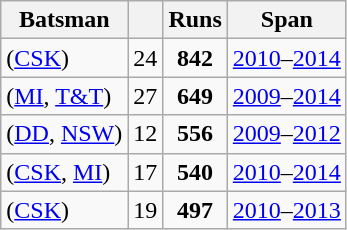<table class="wikitable sortable" style="text-align:center">
<tr>
<th>Batsman</th>
<th></th>
<th>Runs</th>
<th>Span</th>
</tr>
<tr>
<td style="text-align:left"> <span>(<a href='#'>CSK</a>)</span></td>
<td>24</td>
<td><strong>842</strong></td>
<td><a href='#'>2010</a>–<a href='#'>2014</a></td>
</tr>
<tr>
<td style="text-align:left"> <span>(<a href='#'>MI</a>, <a href='#'>T&T</a>)</span></td>
<td>27</td>
<td><strong>649</strong></td>
<td><a href='#'>2009</a>–<a href='#'>2014</a></td>
</tr>
<tr>
<td style="text-align:left"> <span>(<a href='#'>DD</a>, <a href='#'>NSW</a>)</span></td>
<td>12</td>
<td><strong>556</strong></td>
<td><a href='#'>2009</a>–<a href='#'>2012</a></td>
</tr>
<tr>
<td style="text-align:left"> <span>(<a href='#'>CSK</a>, <a href='#'>MI</a>)</span></td>
<td>17</td>
<td><strong>540</strong></td>
<td><a href='#'>2010</a>–<a href='#'>2014</a></td>
</tr>
<tr>
<td style="text-align:left"> <span>(<a href='#'>CSK</a>)</span></td>
<td>19</td>
<td><strong>497</strong></td>
<td><a href='#'>2010</a>–<a href='#'>2013</a></td>
</tr>
</table>
